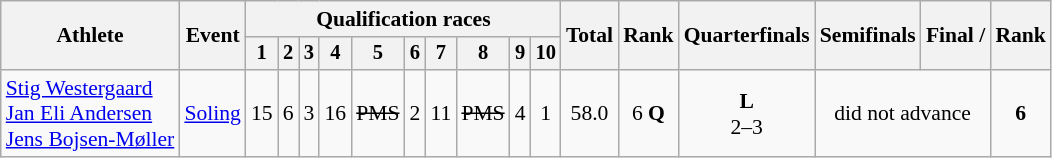<table class="wikitable" style="font-size:90%">
<tr>
<th rowspan="2">Athlete</th>
<th rowspan="2">Event</th>
<th colspan="10">Qualification races</th>
<th rowspan="2">Total</th>
<th rowspan="2">Rank</th>
<th rowspan="2">Quarterfinals</th>
<th rowspan="2">Semifinals</th>
<th rowspan="2">Final / </th>
<th rowspan="2">Rank</th>
</tr>
<tr style="vertical-align:bottom; font-size:95%">
<th>1</th>
<th>2</th>
<th>3</th>
<th>4</th>
<th>5</th>
<th>6</th>
<th>7</th>
<th>8</th>
<th>9</th>
<th>10</th>
</tr>
<tr align=center>
<td align=left><a href='#'>Stig Westergaard</a><br><a href='#'>Jan Eli Andersen</a><br><a href='#'>Jens Bojsen-Møller</a></td>
<td align=left><a href='#'>Soling</a></td>
<td>15</td>
<td>6</td>
<td>3</td>
<td>16</td>
<td><s>PMS</s></td>
<td>2</td>
<td>11</td>
<td><s>PMS</s></td>
<td>4</td>
<td>1</td>
<td>58.0</td>
<td>6 <strong>Q</strong></td>
<td> <strong>L</strong><br> 2–3<br></td>
<td colspan=2>did not advance</td>
<td><strong>6</strong></td>
</tr>
</table>
